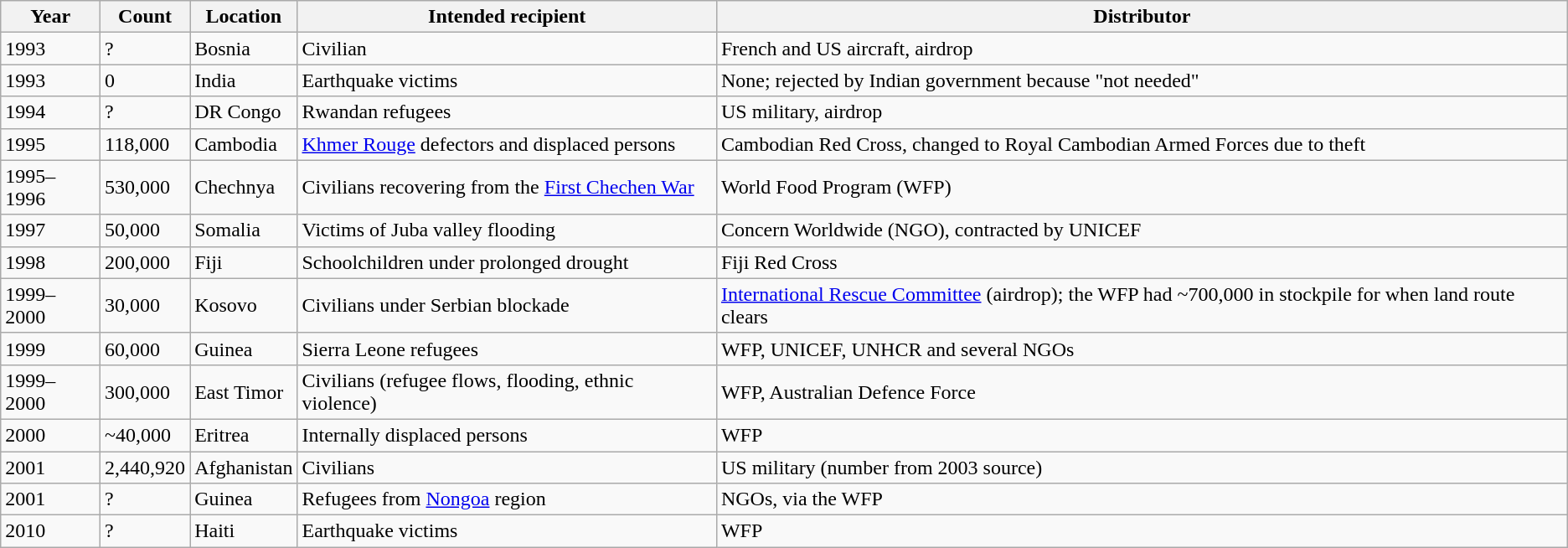<table class=wikitable>
<tr>
<th>Year</th>
<th>Count</th>
<th>Location</th>
<th>Intended recipient</th>
<th>Distributor</th>
</tr>
<tr>
<td>1993</td>
<td>?</td>
<td>Bosnia</td>
<td>Civilian</td>
<td>French and US aircraft, airdrop</td>
</tr>
<tr>
<td>1993</td>
<td>0</td>
<td>India</td>
<td>Earthquake victims</td>
<td>None; rejected by Indian government because "not needed"</td>
</tr>
<tr>
<td>1994</td>
<td>?</td>
<td>DR Congo</td>
<td>Rwandan refugees</td>
<td>US military, airdrop</td>
</tr>
<tr>
<td>1995</td>
<td>118,000</td>
<td>Cambodia</td>
<td><a href='#'>Khmer Rouge</a> defectors and displaced persons</td>
<td>Cambodian Red Cross, changed to Royal Cambodian Armed Forces due to theft</td>
</tr>
<tr>
<td>1995–1996</td>
<td>530,000</td>
<td>Chechnya</td>
<td>Civilians recovering from the <a href='#'>First Chechen War</a></td>
<td>World Food Program (WFP)</td>
</tr>
<tr>
<td>1997</td>
<td>50,000</td>
<td>Somalia</td>
<td>Victims of Juba valley flooding</td>
<td>Concern Worldwide (NGO), contracted by UNICEF</td>
</tr>
<tr>
<td>1998</td>
<td>200,000</td>
<td>Fiji</td>
<td>Schoolchildren under prolonged drought</td>
<td>Fiji Red Cross</td>
</tr>
<tr>
<td>1999–2000</td>
<td>30,000</td>
<td>Kosovo</td>
<td>Civilians under Serbian blockade</td>
<td><a href='#'>International Rescue Committee</a> (airdrop); the WFP had ~700,000 in stockpile for when land route clears</td>
</tr>
<tr>
<td>1999</td>
<td>60,000</td>
<td>Guinea</td>
<td>Sierra Leone refugees</td>
<td>WFP, UNICEF, UNHCR and several NGOs</td>
</tr>
<tr>
<td>1999–2000</td>
<td>300,000</td>
<td>East Timor</td>
<td>Civilians (refugee flows, flooding, ethnic violence)</td>
<td>WFP, Australian Defence Force</td>
</tr>
<tr>
<td>2000</td>
<td>~40,000</td>
<td>Eritrea</td>
<td>Internally displaced persons</td>
<td>WFP</td>
</tr>
<tr>
<td>2001</td>
<td>2,440,920</td>
<td>Afghanistan</td>
<td>Civilians</td>
<td>US military (number from 2003 source)</td>
</tr>
<tr>
<td>2001</td>
<td>?</td>
<td>Guinea</td>
<td>Refugees from <a href='#'>Nongoa</a> region</td>
<td>NGOs, via the WFP</td>
</tr>
<tr>
<td>2010</td>
<td>?</td>
<td>Haiti</td>
<td>Earthquake victims</td>
<td>WFP</td>
</tr>
</table>
